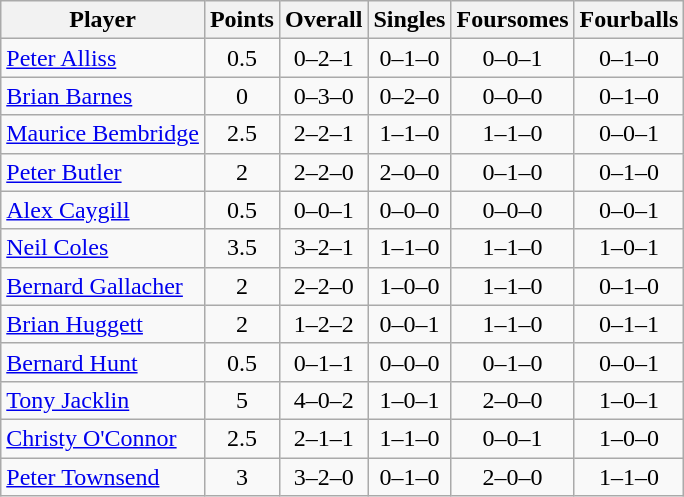<table class="wikitable sortable" style="text-align:center">
<tr>
<th>Player</th>
<th>Points</th>
<th>Overall</th>
<th>Singles</th>
<th>Foursomes</th>
<th>Fourballs</th>
</tr>
<tr>
<td align=left><a href='#'>Peter Alliss</a></td>
<td>0.5</td>
<td>0–2–1</td>
<td>0–1–0</td>
<td>0–0–1</td>
<td>0–1–0</td>
</tr>
<tr>
<td align=left><a href='#'>Brian Barnes</a></td>
<td>0</td>
<td>0–3–0</td>
<td>0–2–0</td>
<td>0–0–0</td>
<td>0–1–0</td>
</tr>
<tr>
<td align=left><a href='#'>Maurice Bembridge</a></td>
<td>2.5</td>
<td>2–2–1</td>
<td>1–1–0</td>
<td>1–1–0</td>
<td>0–0–1</td>
</tr>
<tr>
<td align=left><a href='#'>Peter Butler</a></td>
<td>2</td>
<td>2–2–0</td>
<td>2–0–0</td>
<td>0–1–0</td>
<td>0–1–0</td>
</tr>
<tr>
<td align=left><a href='#'>Alex Caygill</a></td>
<td>0.5</td>
<td>0–0–1</td>
<td>0–0–0</td>
<td>0–0–0</td>
<td>0–0–1</td>
</tr>
<tr>
<td align=left><a href='#'>Neil Coles</a></td>
<td>3.5</td>
<td>3–2–1</td>
<td>1–1–0</td>
<td>1–1–0</td>
<td>1–0–1</td>
</tr>
<tr>
<td align=left><a href='#'>Bernard Gallacher</a></td>
<td>2</td>
<td>2–2–0</td>
<td>1–0–0</td>
<td>1–1–0</td>
<td>0–1–0</td>
</tr>
<tr>
<td align=left><a href='#'>Brian Huggett</a></td>
<td>2</td>
<td>1–2–2</td>
<td>0–0–1</td>
<td>1–1–0</td>
<td>0–1–1</td>
</tr>
<tr>
<td align=left><a href='#'>Bernard Hunt</a></td>
<td>0.5</td>
<td>0–1–1</td>
<td>0–0–0</td>
<td>0–1–0</td>
<td>0–0–1</td>
</tr>
<tr>
<td align=left><a href='#'>Tony Jacklin</a></td>
<td>5</td>
<td>4–0–2</td>
<td>1–0–1</td>
<td>2–0–0</td>
<td>1–0–1</td>
</tr>
<tr>
<td align=left><a href='#'>Christy O'Connor</a></td>
<td>2.5</td>
<td>2–1–1</td>
<td>1–1–0</td>
<td>0–0–1</td>
<td>1–0–0</td>
</tr>
<tr>
<td align=left><a href='#'>Peter Townsend</a></td>
<td>3</td>
<td>3–2–0</td>
<td>0–1–0</td>
<td>2–0–0</td>
<td>1–1–0</td>
</tr>
</table>
